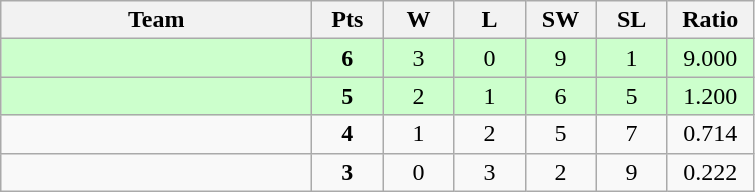<table class=wikitable style=text-align:center>
<tr>
<th width=200>Team</th>
<th width=40>Pts</th>
<th width=40>W</th>
<th width=40>L</th>
<th width=40>SW</th>
<th width=40>SL</th>
<th width=50>Ratio</th>
</tr>
<tr bgcolor="ccffcc">
<td align=left></td>
<td><strong>6</strong></td>
<td>3</td>
<td>0</td>
<td>9</td>
<td>1</td>
<td>9.000</td>
</tr>
<tr bgcolor="ccffcc">
<td align=left></td>
<td><strong>5</strong></td>
<td>2</td>
<td>1</td>
<td>6</td>
<td>5</td>
<td>1.200</td>
</tr>
<tr>
<td align=left></td>
<td><strong>4</strong></td>
<td>1</td>
<td>2</td>
<td>5</td>
<td>7</td>
<td>0.714</td>
</tr>
<tr>
<td align=left></td>
<td><strong>3</strong></td>
<td>0</td>
<td>3</td>
<td>2</td>
<td>9</td>
<td>0.222</td>
</tr>
</table>
